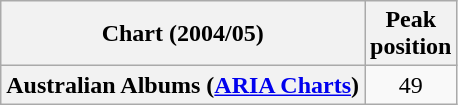<table class="wikitable sortable plainrowheaders" style="text-align:center">
<tr>
<th scope="col">Chart (2004/05)</th>
<th scope="col">Peak<br>position</th>
</tr>
<tr>
<th scope="row">Australian Albums (<a href='#'>ARIA Charts</a>)</th>
<td>49</td>
</tr>
</table>
